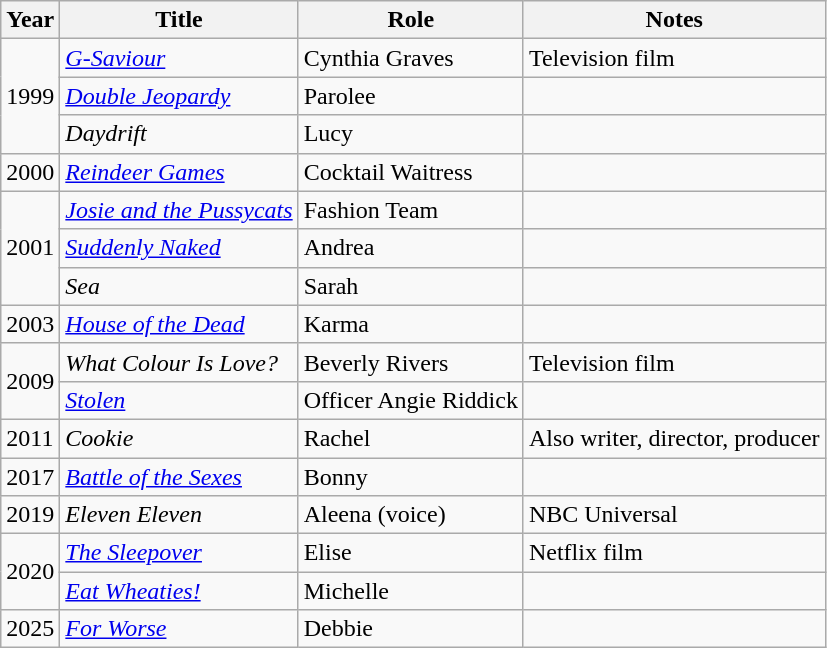<table class="wikitable sortable">
<tr>
<th>Year</th>
<th>Title</th>
<th>Role</th>
<th class="unsortable">Notes</th>
</tr>
<tr>
<td rowspan=3>1999</td>
<td><em><a href='#'>G-Saviour</a></em></td>
<td>Cynthia Graves</td>
<td>Television film</td>
</tr>
<tr>
<td><em><a href='#'>Double Jeopardy</a></em></td>
<td>Parolee</td>
<td></td>
</tr>
<tr>
<td><em>Daydrift</em></td>
<td>Lucy</td>
<td></td>
</tr>
<tr>
<td>2000</td>
<td><em><a href='#'>Reindeer Games</a></em></td>
<td>Cocktail Waitress</td>
<td></td>
</tr>
<tr>
<td rowspan=3>2001</td>
<td><em><a href='#'>Josie and the Pussycats</a></em></td>
<td>Fashion Team</td>
<td></td>
</tr>
<tr>
<td><em><a href='#'>Suddenly Naked</a></em></td>
<td>Andrea</td>
<td></td>
</tr>
<tr>
<td><em>Sea</em></td>
<td>Sarah</td>
<td></td>
</tr>
<tr>
<td>2003</td>
<td><em><a href='#'>House of the Dead</a></em></td>
<td>Karma</td>
<td></td>
</tr>
<tr>
<td rowspan=2>2009</td>
<td><em>What Colour Is Love?</em></td>
<td>Beverly Rivers</td>
<td>Television film</td>
</tr>
<tr>
<td><em><a href='#'>Stolen</a></em></td>
<td>Officer Angie Riddick</td>
<td></td>
</tr>
<tr>
<td>2011</td>
<td><em>Cookie</em></td>
<td>Rachel</td>
<td>Also writer, director, producer</td>
</tr>
<tr>
<td>2017</td>
<td><em><a href='#'>Battle of the Sexes</a></em></td>
<td>Bonny</td>
<td></td>
</tr>
<tr>
<td rowspan=1>2019</td>
<td><em>Eleven Eleven</em></td>
<td>Aleena (voice)</td>
<td>NBC Universal</td>
</tr>
<tr>
<td rowspan=2>2020</td>
<td data-sort-value="Sleepover, The"><em><a href='#'>The Sleepover</a></em></td>
<td>Elise</td>
<td>Netflix film</td>
</tr>
<tr>
<td><em><a href='#'>Eat Wheaties!</a></em></td>
<td>Michelle</td>
<td></td>
</tr>
<tr>
<td>2025</td>
<td><a href='#'><em>For Worse</em></a></td>
<td>Debbie</td>
<td></td>
</tr>
</table>
